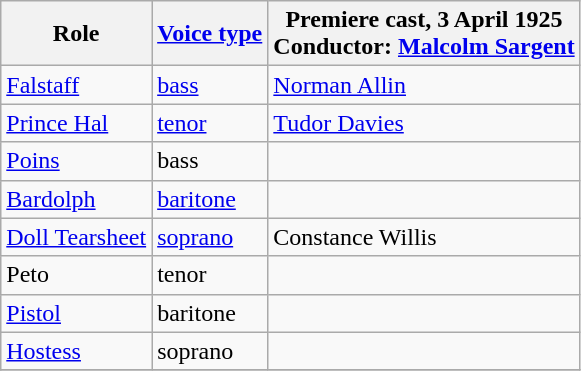<table class="wikitable">
<tr>
<th>Role</th>
<th><a href='#'>Voice type</a></th>
<th>Premiere cast, 3 April 1925<br>Conductor: <a href='#'>Malcolm Sargent</a></th>
</tr>
<tr>
<td><a href='#'>Falstaff</a></td>
<td><a href='#'>bass</a></td>
<td><a href='#'>Norman Allin</a></td>
</tr>
<tr>
<td><a href='#'>Prince Hal</a></td>
<td><a href='#'>tenor</a></td>
<td><a href='#'>Tudor Davies</a></td>
</tr>
<tr>
<td><a href='#'>Poins</a></td>
<td>bass</td>
<td></td>
</tr>
<tr>
<td><a href='#'>Bardolph</a></td>
<td><a href='#'>baritone</a></td>
<td></td>
</tr>
<tr>
<td><a href='#'>Doll Tearsheet</a></td>
<td><a href='#'>soprano</a></td>
<td>Constance Willis</td>
</tr>
<tr>
<td>Peto</td>
<td>tenor</td>
<td></td>
</tr>
<tr>
<td><a href='#'>Pistol</a></td>
<td>baritone</td>
<td></td>
</tr>
<tr>
<td><a href='#'>Hostess</a></td>
<td>soprano</td>
<td></td>
</tr>
<tr>
</tr>
</table>
